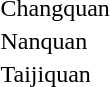<table>
<tr>
<td>Changquan<br></td>
<td></td>
<td></td>
<td></td>
</tr>
<tr>
<td>Nanquan<br></td>
<td></td>
<td></td>
<td></td>
</tr>
<tr>
<td>Taijiquan<br></td>
<td></td>
<td></td>
<td></td>
</tr>
</table>
